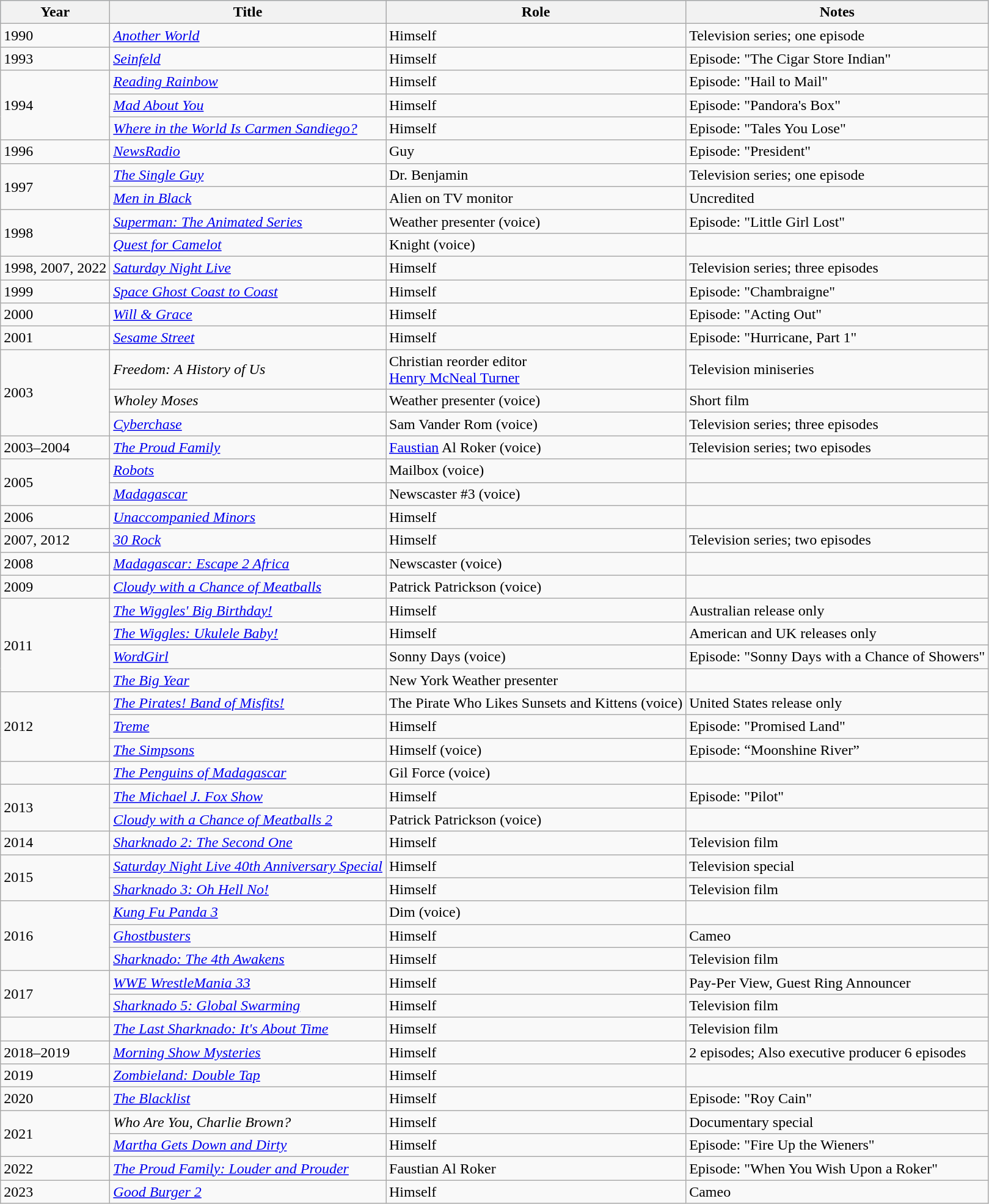<table class="wikitable">
<tr style="background:#b0c4de; text-align:center;">
<th>Year</th>
<th>Title</th>
<th>Role</th>
<th>Notes</th>
</tr>
<tr>
<td>1990</td>
<td><em><a href='#'>Another World</a></em></td>
<td>Himself</td>
<td>Television series; one episode</td>
</tr>
<tr>
<td>1993</td>
<td><em><a href='#'>Seinfeld</a></em></td>
<td>Himself</td>
<td>Episode: "The Cigar Store Indian"</td>
</tr>
<tr>
<td rowspan="3">1994</td>
<td><em><a href='#'>Reading Rainbow</a></em></td>
<td>Himself</td>
<td>Episode: "Hail to Mail"</td>
</tr>
<tr>
<td><em><a href='#'>Mad About You</a></em></td>
<td>Himself</td>
<td>Episode: "Pandora's Box"</td>
</tr>
<tr>
<td><em><a href='#'>Where in the World Is Carmen Sandiego?</a></em></td>
<td>Himself</td>
<td>Episode: "Tales You Lose"</td>
</tr>
<tr>
<td>1996</td>
<td><em><a href='#'>NewsRadio</a></em></td>
<td>Guy</td>
<td>Episode: "President"</td>
</tr>
<tr>
<td rowspan="2">1997</td>
<td><em><a href='#'>The Single Guy</a></em></td>
<td>Dr. Benjamin</td>
<td>Television series; one episode</td>
</tr>
<tr>
<td><em><a href='#'>Men in Black</a></em></td>
<td>Alien on TV monitor</td>
<td>Uncredited</td>
</tr>
<tr>
<td rowspan="2">1998</td>
<td><em><a href='#'>Superman: The Animated Series</a></em></td>
<td>Weather presenter (voice)</td>
<td>Episode: "Little Girl Lost"</td>
</tr>
<tr>
<td><em><a href='#'>Quest for Camelot</a></em></td>
<td>Knight (voice)</td>
<td></td>
</tr>
<tr>
<td>1998, 2007, 2022</td>
<td><em><a href='#'>Saturday Night Live</a></em></td>
<td>Himself</td>
<td>Television series; three episodes</td>
</tr>
<tr>
<td>1999</td>
<td><em><a href='#'>Space Ghost Coast to Coast</a></em></td>
<td>Himself</td>
<td>Episode: "Chambraigne"</td>
</tr>
<tr>
<td>2000</td>
<td><em><a href='#'>Will & Grace</a></em></td>
<td>Himself</td>
<td>Episode: "Acting Out"</td>
</tr>
<tr>
<td>2001</td>
<td><em><a href='#'>Sesame Street</a></em></td>
<td>Himself</td>
<td>Episode: "Hurricane, Part 1"</td>
</tr>
<tr>
<td rowspan="3">2003</td>
<td><em>Freedom: A History of Us</em></td>
<td>Christian reorder editor<br><a href='#'>Henry McNeal Turner</a></td>
<td>Television miniseries</td>
</tr>
<tr>
<td><em>Wholey Moses</em></td>
<td>Weather presenter (voice)</td>
<td>Short film</td>
</tr>
<tr>
<td><em><a href='#'>Cyberchase</a></em></td>
<td>Sam Vander Rom (voice)</td>
<td>Television series; three episodes</td>
</tr>
<tr>
<td>2003–2004</td>
<td><em><a href='#'>The Proud Family</a></em></td>
<td><a href='#'>Faustian</a> Al Roker (voice)</td>
<td>Television series; two episodes</td>
</tr>
<tr>
<td rowspan="2">2005</td>
<td><em><a href='#'>Robots</a></em></td>
<td>Mailbox (voice)</td>
<td></td>
</tr>
<tr>
<td><em><a href='#'>Madagascar</a></em></td>
<td>Newscaster #3 (voice)</td>
<td></td>
</tr>
<tr>
<td>2006</td>
<td><em><a href='#'>Unaccompanied Minors</a></em></td>
<td>Himself</td>
<td></td>
</tr>
<tr>
<td>2007, 2012</td>
<td><em><a href='#'>30 Rock</a></em></td>
<td>Himself</td>
<td>Television series; two episodes</td>
</tr>
<tr>
<td>2008</td>
<td><em><a href='#'>Madagascar: Escape 2 Africa</a></em></td>
<td>Newscaster (voice)</td>
<td></td>
</tr>
<tr>
<td>2009</td>
<td><em><a href='#'>Cloudy with a Chance of Meatballs</a></em></td>
<td>Patrick Patrickson (voice)</td>
<td></td>
</tr>
<tr>
<td rowspan="4">2011</td>
<td><em><a href='#'>The Wiggles' Big Birthday!</a></em></td>
<td>Himself</td>
<td>Australian release only</td>
</tr>
<tr>
<td><em><a href='#'>The Wiggles: Ukulele Baby!</a></em></td>
<td>Himself</td>
<td>American and UK releases only</td>
</tr>
<tr>
<td><em><a href='#'>WordGirl</a></em></td>
<td>Sonny Days (voice)</td>
<td>Episode: "Sonny Days with a Chance of Showers"</td>
</tr>
<tr>
<td><em><a href='#'>The Big Year</a></em></td>
<td>New York Weather presenter</td>
<td></td>
</tr>
<tr>
<td rowspan="3">2012</td>
<td><em><a href='#'>The Pirates! Band of Misfits!</a></em></td>
<td>The Pirate Who Likes Sunsets and Kittens (voice)</td>
<td>United States release only</td>
</tr>
<tr>
<td><em><a href='#'>Treme</a></em></td>
<td>Himself</td>
<td>Episode: "Promised Land"</td>
</tr>
<tr>
<td><em><a href='#'>The Simpsons</a></em></td>
<td>Himself (voice)</td>
<td>Episode: “Moonshine River”</td>
</tr>
<tr>
<td></td>
<td><em><a href='#'>The Penguins of Madagascar</a></em></td>
<td>Gil Force (voice)</td>
<td></td>
</tr>
<tr>
<td rowspan="2">2013</td>
<td><em><a href='#'>The Michael J. Fox Show</a></em></td>
<td>Himself</td>
<td>Episode: "Pilot"</td>
</tr>
<tr>
<td><em><a href='#'>Cloudy with a Chance of Meatballs 2</a></em></td>
<td>Patrick Patrickson (voice)</td>
<td></td>
</tr>
<tr>
<td>2014</td>
<td><em><a href='#'>Sharknado 2: The Second One</a></em></td>
<td>Himself</td>
<td>Television film</td>
</tr>
<tr>
<td rowspan="2">2015</td>
<td><em><a href='#'>Saturday Night Live 40th Anniversary Special</a></em></td>
<td>Himself</td>
<td>Television special</td>
</tr>
<tr>
<td><em><a href='#'>Sharknado 3: Oh Hell No!</a></em></td>
<td>Himself</td>
<td>Television film</td>
</tr>
<tr>
<td rowspan="3">2016</td>
<td><em><a href='#'>Kung Fu Panda 3</a></em></td>
<td>Dim (voice)</td>
<td></td>
</tr>
<tr>
<td><em><a href='#'>Ghostbusters</a></em></td>
<td>Himself</td>
<td>Cameo</td>
</tr>
<tr>
<td><em><a href='#'>Sharknado: The 4th Awakens</a></em></td>
<td>Himself</td>
<td>Television film</td>
</tr>
<tr>
<td rowspan="2">2017</td>
<td><em><a href='#'>WWE WrestleMania 33</a></em></td>
<td>Himself</td>
<td>Pay-Per View, Guest Ring Announcer</td>
</tr>
<tr>
<td><em><a href='#'>Sharknado 5: Global Swarming</a></em></td>
<td>Himself</td>
<td>Television film</td>
</tr>
<tr>
<td></td>
<td><em><a href='#'>The Last Sharknado: It's About Time</a></em></td>
<td>Himself</td>
<td>Television film</td>
</tr>
<tr>
<td>2018–2019</td>
<td><em><a href='#'>Morning Show Mysteries</a></em></td>
<td>Himself</td>
<td>2 episodes; Also executive producer 6 episodes</td>
</tr>
<tr>
<td>2019</td>
<td><em><a href='#'>Zombieland: Double Tap</a></em></td>
<td>Himself</td>
<td></td>
</tr>
<tr>
<td>2020</td>
<td><em><a href='#'>The Blacklist</a></em></td>
<td>Himself</td>
<td>Episode: "Roy Cain"</td>
</tr>
<tr>
<td rowspan="2">2021</td>
<td><em>Who Are You, Charlie Brown?</em></td>
<td>Himself</td>
<td>Documentary special</td>
</tr>
<tr>
<td><em><a href='#'>Martha Gets Down and Dirty</a></em></td>
<td>Himself</td>
<td>Episode: "Fire Up the Wieners"</td>
</tr>
<tr>
<td>2022</td>
<td><em><a href='#'>The Proud Family: Louder and Prouder</a></em></td>
<td>Faustian Al Roker</td>
<td>Episode: "When You Wish Upon a Roker"</td>
</tr>
<tr>
<td>2023</td>
<td><em><a href='#'>Good Burger 2</a></em></td>
<td>Himself</td>
<td>Cameo</td>
</tr>
</table>
